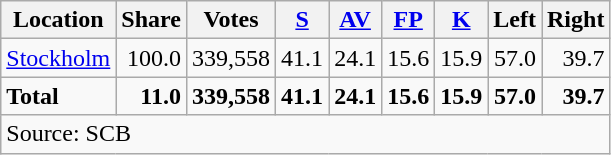<table class="wikitable sortable" style=text-align:right>
<tr>
<th>Location</th>
<th>Share</th>
<th>Votes</th>
<th><a href='#'>S</a></th>
<th><a href='#'>AV</a></th>
<th><a href='#'>FP</a></th>
<th><a href='#'>K</a></th>
<th>Left</th>
<th>Right</th>
</tr>
<tr>
<td align=left><a href='#'>Stockholm</a></td>
<td>100.0</td>
<td>339,558</td>
<td>41.1</td>
<td>24.1</td>
<td>15.6</td>
<td>15.9</td>
<td>57.0</td>
<td>39.7</td>
</tr>
<tr>
<td align=left><strong>Total</strong></td>
<td><strong>11.0</strong></td>
<td><strong>339,558</strong></td>
<td><strong>41.1</strong></td>
<td><strong>24.1</strong></td>
<td><strong>15.6</strong></td>
<td><strong>15.9</strong></td>
<td><strong>57.0</strong></td>
<td><strong>39.7</strong></td>
</tr>
<tr>
<td align=left colspan=9>Source: SCB </td>
</tr>
</table>
